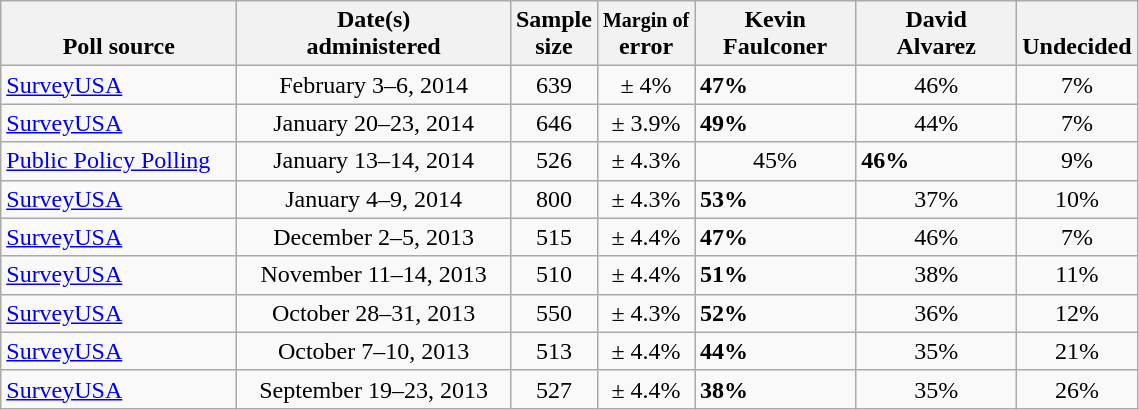<table class="wikitable">
<tr valign= bottom>
<th style="width:150px;">Poll source</th>
<th style="width:175px;">Date(s)<br>administered</th>
<th class=small>Sample<br>size</th>
<th><small>Margin of</small><br>error</th>
<th style="width:100px;">Kevin<br>Faulconer</th>
<th style="width:100px;">David<br>Alvarez</th>
<th>Undecided</th>
</tr>
<tr>
<td><a href='#'>SurveyUSA</a></td>
<td align=center>February 3–6, 2014</td>
<td align=center>639</td>
<td align=center>± 4%</td>
<td><strong>47%</strong></td>
<td align=center>46%</td>
<td align=center>7%</td>
</tr>
<tr>
<td><a href='#'>SurveyUSA</a></td>
<td align=center>January 20–23, 2014</td>
<td align=center>646</td>
<td align=center>± 3.9%</td>
<td><strong>49%</strong></td>
<td align=center>44%</td>
<td align=center>7%</td>
</tr>
<tr>
<td><a href='#'>Public Policy Polling</a></td>
<td align=center>January 13–14, 2014</td>
<td align=center>526</td>
<td align=center>± 4.3%</td>
<td align=center>45%</td>
<td><strong>46%</strong></td>
<td align=center>9%</td>
</tr>
<tr>
<td><a href='#'>SurveyUSA</a></td>
<td align=center>January 4–9, 2014</td>
<td align=center>800</td>
<td align=center>± 4.3%</td>
<td><strong>53%</strong></td>
<td align=center>37%</td>
<td align=center>10%</td>
</tr>
<tr>
<td><a href='#'>SurveyUSA</a></td>
<td align=center>December 2–5, 2013</td>
<td align=center>515</td>
<td align=center>± 4.4%</td>
<td><strong>47%</strong></td>
<td align=center>46%</td>
<td align=center>7%</td>
</tr>
<tr>
<td><a href='#'>SurveyUSA</a></td>
<td align=center>November 11–14, 2013</td>
<td align=center>510</td>
<td align=center>± 4.4%</td>
<td><strong>51%</strong></td>
<td align=center>38%</td>
<td align=center>11%</td>
</tr>
<tr>
<td><a href='#'>SurveyUSA</a></td>
<td align=center>October 28–31, 2013</td>
<td align=center>550</td>
<td align=center>± 4.3%</td>
<td><strong>52%</strong></td>
<td align=center>36%</td>
<td align=center>12%</td>
</tr>
<tr>
<td><a href='#'>SurveyUSA</a></td>
<td align=center>October 7–10, 2013</td>
<td align=center>513</td>
<td align=center>± 4.4%</td>
<td><strong>44%</strong></td>
<td align=center>35%</td>
<td align=center>21%</td>
</tr>
<tr>
<td><a href='#'>SurveyUSA</a></td>
<td align=center>September 19–23, 2013</td>
<td align=center>527</td>
<td align=center>± 4.4%</td>
<td><strong>38%</strong></td>
<td align=center>35%</td>
<td align=center>26%</td>
</tr>
</table>
